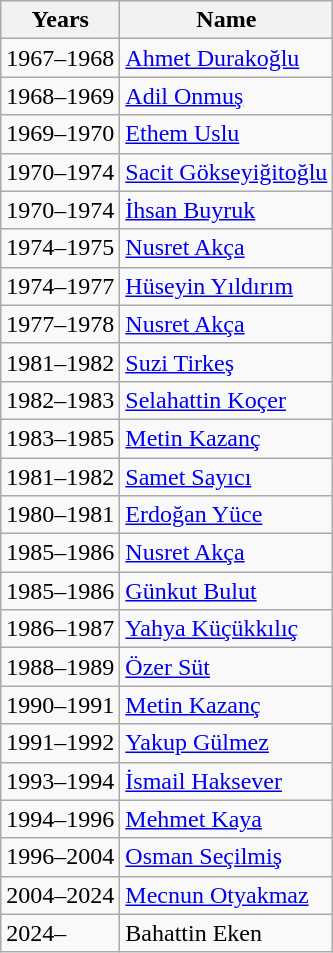<table class="wikitable" style="text-align:left;">
<tr>
<th>Years</th>
<th>Name</th>
</tr>
<tr>
<td>1967–1968</td>
<td> <a href='#'>Ahmet Durakoğlu</a></td>
</tr>
<tr>
<td>1968–1969</td>
<td> <a href='#'>Adil Onmuş</a></td>
</tr>
<tr>
<td>1969–1970</td>
<td> <a href='#'>Ethem Uslu</a></td>
</tr>
<tr>
<td>1970–1974</td>
<td> <a href='#'>Sacit Gökseyiğitoğlu</a></td>
</tr>
<tr>
<td>1970–1974</td>
<td> <a href='#'>İhsan Buyruk</a></td>
</tr>
<tr>
<td>1974–1975</td>
<td> <a href='#'>Nusret Akça</a></td>
</tr>
<tr>
<td>1974–1977</td>
<td> <a href='#'>Hüseyin Yıldırım</a></td>
</tr>
<tr>
<td>1977–1978</td>
<td> <a href='#'>Nusret Akça</a></td>
</tr>
<tr>
<td>1981–1982</td>
<td> <a href='#'>Suzi Tirkeş</a></td>
</tr>
<tr>
<td>1982–1983</td>
<td> <a href='#'>Selahattin Koçer</a></td>
</tr>
<tr>
<td>1983–1985</td>
<td> <a href='#'>Metin Kazanç</a></td>
</tr>
<tr>
<td>1981–1982</td>
<td> <a href='#'>Samet Sayıcı</a></td>
</tr>
<tr>
<td>1980–1981</td>
<td> <a href='#'>Erdoğan Yüce</a></td>
</tr>
<tr>
<td>1985–1986</td>
<td> <a href='#'>Nusret Akça</a></td>
</tr>
<tr>
<td>1985–1986</td>
<td> <a href='#'>Günkut Bulut</a></td>
</tr>
<tr>
<td>1986–1987</td>
<td> <a href='#'>Yahya Küçükkılıç</a></td>
</tr>
<tr>
<td>1988–1989</td>
<td> <a href='#'>Özer Süt</a></td>
</tr>
<tr>
<td>1990–1991</td>
<td> <a href='#'>Metin Kazanç</a></td>
</tr>
<tr>
<td>1991–1992</td>
<td> <a href='#'>Yakup Gülmez</a></td>
</tr>
<tr>
<td>1993–1994</td>
<td> <a href='#'>İsmail Haksever</a></td>
</tr>
<tr>
<td>1994–1996</td>
<td> <a href='#'>Mehmet Kaya</a></td>
</tr>
<tr>
<td>1996–2004</td>
<td> <a href='#'>Osman Seçilmiş</a></td>
</tr>
<tr>
<td>2004–2024</td>
<td> <a href='#'>Mecnun Otyakmaz</a></td>
</tr>
<tr>
<td>2024–</td>
<td> Bahattin Eken</td>
</tr>
</table>
